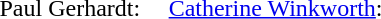<table>
<tr>
<td style="padding-right: 1em">Paul Gerhardt:</td>
<td><a href='#'>Catherine Winkworth</a>:</td>
</tr>
</table>
